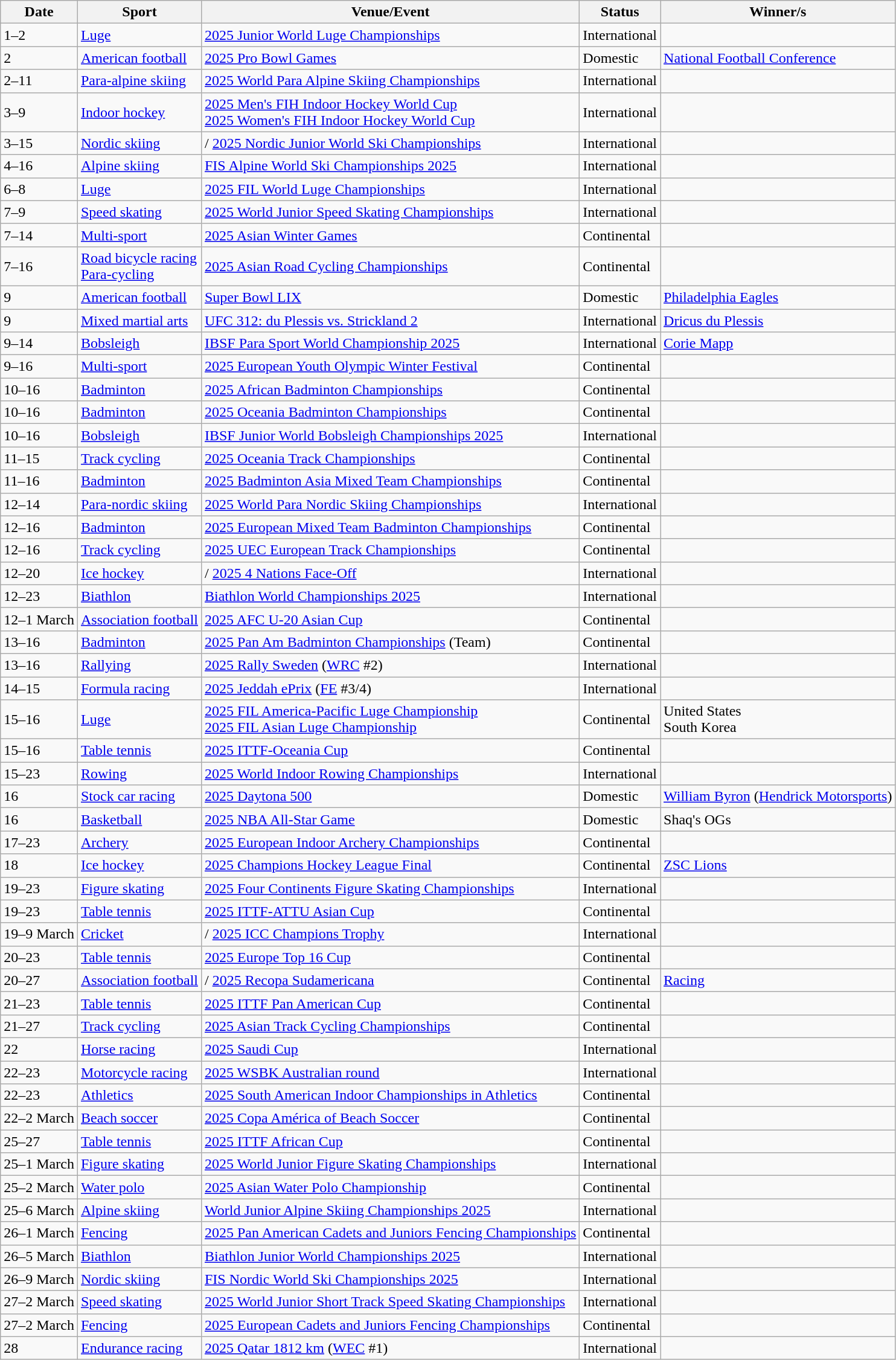<table class="wikitable source">
<tr>
<th>Date</th>
<th>Sport</th>
<th>Venue/Event</th>
<th>Status</th>
<th>Winner/s</th>
</tr>
<tr>
<td>1–2</td>
<td><a href='#'>Luge</a></td>
<td> <a href='#'>2025 Junior World Luge Championships</a></td>
<td>International</td>
<td></td>
</tr>
<tr>
<td>2</td>
<td><a href='#'>American football</a></td>
<td> <a href='#'>2025 Pro Bowl Games</a></td>
<td>Domestic</td>
<td><a href='#'>National Football Conference</a></td>
</tr>
<tr>
<td>2–11</td>
<td><a href='#'>Para-alpine skiing</a></td>
<td> <a href='#'>2025 World Para Alpine Skiing Championships</a></td>
<td>International</td>
<td></td>
</tr>
<tr>
<td>3–9</td>
<td><a href='#'>Indoor hockey</a></td>
<td> <a href='#'>2025 Men's FIH Indoor Hockey World Cup</a><br> <a href='#'>2025 Women's FIH Indoor Hockey World Cup</a></td>
<td>International</td>
<td></td>
</tr>
<tr>
<td>3–15</td>
<td><a href='#'>Nordic skiing</a></td>
<td>/ <a href='#'>2025 Nordic Junior World Ski Championships</a></td>
<td>International</td>
<td></td>
</tr>
<tr>
<td>4–16</td>
<td><a href='#'>Alpine skiing</a></td>
<td> <a href='#'>FIS Alpine World Ski Championships 2025</a></td>
<td>International</td>
<td></td>
</tr>
<tr>
<td>6–8</td>
<td><a href='#'>Luge</a></td>
<td> <a href='#'>2025 FIL World Luge Championships</a></td>
<td>International</td>
<td></td>
</tr>
<tr>
<td>7–9</td>
<td><a href='#'>Speed skating</a></td>
<td> <a href='#'>2025 World Junior Speed Skating Championships</a></td>
<td>International</td>
<td></td>
</tr>
<tr>
<td>7–14</td>
<td><a href='#'>Multi-sport</a></td>
<td> <a href='#'>2025 Asian Winter Games</a></td>
<td>Continental</td>
<td></td>
</tr>
<tr>
<td>7–16</td>
<td><a href='#'>Road bicycle racing</a><br><a href='#'>Para-cycling</a></td>
<td> <a href='#'>2025 Asian Road Cycling Championships</a></td>
<td>Continental</td>
<td></td>
</tr>
<tr>
<td>9</td>
<td><a href='#'>American football</a></td>
<td> <a href='#'>Super Bowl LIX</a></td>
<td>Domestic</td>
<td> <a href='#'>Philadelphia Eagles</a></td>
</tr>
<tr>
<td>9</td>
<td><a href='#'>Mixed martial arts</a></td>
<td> <a href='#'>UFC 312: du Plessis vs. Strickland 2</a></td>
<td>International</td>
<td> <a href='#'>Dricus du Plessis</a></td>
</tr>
<tr>
<td>9–14</td>
<td><a href='#'>Bobsleigh</a></td>
<td> <a href='#'>IBSF Para Sport World Championship 2025</a></td>
<td>International</td>
<td> <a href='#'>Corie Mapp</a></td>
</tr>
<tr>
<td>9–16</td>
<td><a href='#'>Multi-sport</a></td>
<td> <a href='#'>2025 European Youth Olympic Winter Festival</a></td>
<td>Continental</td>
<td></td>
</tr>
<tr>
<td>10–16</td>
<td><a href='#'>Badminton</a></td>
<td> <a href='#'>2025 African Badminton Championships</a></td>
<td>Continental</td>
<td></td>
</tr>
<tr>
<td>10–16</td>
<td><a href='#'>Badminton</a></td>
<td> <a href='#'>2025 Oceania Badminton Championships</a></td>
<td>Continental</td>
<td></td>
</tr>
<tr>
<td>10–16</td>
<td><a href='#'>Bobsleigh</a></td>
<td> <a href='#'>IBSF Junior World Bobsleigh Championships 2025</a></td>
<td>International</td>
<td></td>
</tr>
<tr>
<td>11–15</td>
<td><a href='#'>Track cycling</a></td>
<td> <a href='#'>2025 Oceania Track Championships</a></td>
<td>Continental</td>
<td></td>
</tr>
<tr>
<td>11–16</td>
<td><a href='#'>Badminton</a></td>
<td> <a href='#'>2025 Badminton Asia Mixed Team Championships</a></td>
<td>Continental</td>
<td></td>
</tr>
<tr>
<td>12–14</td>
<td><a href='#'>Para-nordic skiing</a></td>
<td> <a href='#'>2025 World Para Nordic Skiing Championships</a></td>
<td>International</td>
<td></td>
</tr>
<tr>
<td>12–16</td>
<td><a href='#'>Badminton</a></td>
<td> <a href='#'>2025 European Mixed Team Badminton Championships</a></td>
<td>Continental</td>
<td></td>
</tr>
<tr>
<td>12–16</td>
<td><a href='#'>Track cycling</a></td>
<td> <a href='#'>2025 UEC European Track Championships</a></td>
<td>Continental</td>
<td></td>
</tr>
<tr>
<td>12–20</td>
<td><a href='#'>Ice hockey</a></td>
<td>/ <a href='#'>2025 4 Nations Face-Off</a></td>
<td>International</td>
<td></td>
</tr>
<tr>
<td>12–23</td>
<td><a href='#'>Biathlon</a></td>
<td> <a href='#'>Biathlon World Championships 2025</a></td>
<td>International</td>
<td></td>
</tr>
<tr>
<td>12–1 March</td>
<td><a href='#'>Association football</a></td>
<td> <a href='#'>2025 AFC U-20 Asian Cup</a></td>
<td>Continental</td>
<td></td>
</tr>
<tr>
<td>13–16</td>
<td><a href='#'>Badminton</a></td>
<td> <a href='#'>2025 Pan Am Badminton Championships</a> (Team)</td>
<td>Continental</td>
<td></td>
</tr>
<tr>
<td>13–16</td>
<td><a href='#'>Rallying</a></td>
<td> <a href='#'>2025 Rally Sweden</a> (<a href='#'>WRC</a> #2)</td>
<td>International</td>
<td></td>
</tr>
<tr>
<td>14–15</td>
<td><a href='#'>Formula racing</a></td>
<td> <a href='#'>2025 Jeddah ePrix</a> (<a href='#'>FE</a> #3/4)</td>
<td>International</td>
<td></td>
</tr>
<tr>
<td>15–16</td>
<td><a href='#'>Luge</a></td>
<td> <a href='#'>2025 FIL America-Pacific Luge Championship</a><br> <a href='#'>2025 FIL Asian Luge Championship</a></td>
<td>Continental</td>
<td> United States<br> South Korea</td>
</tr>
<tr>
<td>15–16</td>
<td><a href='#'>Table tennis</a></td>
<td> <a href='#'>2025 ITTF-Oceania Cup</a></td>
<td>Continental</td>
<td></td>
</tr>
<tr>
<td>15–23</td>
<td><a href='#'>Rowing</a></td>
<td><a href='#'>2025 World Indoor Rowing Championships</a></td>
<td>International</td>
<td></td>
</tr>
<tr>
<td>16</td>
<td><a href='#'>Stock car racing</a></td>
<td> <a href='#'>2025 Daytona 500</a></td>
<td>Domestic</td>
<td><a href='#'>William Byron</a> (<a href='#'>Hendrick Motorsports</a>)</td>
</tr>
<tr>
<td>16</td>
<td><a href='#'>Basketball</a></td>
<td> <a href='#'>2025 NBA All-Star Game</a></td>
<td>Domestic</td>
<td>Shaq's OGs</td>
</tr>
<tr>
<td>17–23</td>
<td><a href='#'>Archery</a></td>
<td> <a href='#'>2025 European Indoor Archery Championships</a></td>
<td>Continental</td>
<td></td>
</tr>
<tr>
<td>18</td>
<td><a href='#'>Ice hockey</a></td>
<td> <a href='#'>2025 Champions Hockey League Final</a></td>
<td>Continental</td>
<td> <a href='#'>ZSC Lions</a></td>
</tr>
<tr>
<td>19–23</td>
<td><a href='#'>Figure skating</a></td>
<td> <a href='#'>2025 Four Continents Figure Skating Championships</a></td>
<td>International</td>
<td></td>
</tr>
<tr>
<td>19–23</td>
<td><a href='#'>Table tennis</a></td>
<td> <a href='#'>2025 ITTF-ATTU Asian Cup</a></td>
<td>Continental</td>
<td></td>
</tr>
<tr>
<td>19–9 March</td>
<td><a href='#'>Cricket</a></td>
<td>/ <a href='#'>2025 ICC Champions Trophy</a></td>
<td>International</td>
<td></td>
</tr>
<tr>
<td>20–23</td>
<td><a href='#'>Table tennis</a></td>
<td> <a href='#'>2025 Europe Top 16 Cup</a></td>
<td>Continental</td>
<td></td>
</tr>
<tr>
<td>20–27</td>
<td><a href='#'>Association football</a></td>
<td>/ <a href='#'>2025 Recopa Sudamericana</a></td>
<td>Continental</td>
<td> <a href='#'>Racing</a></td>
</tr>
<tr>
<td>21–23</td>
<td><a href='#'>Table tennis</a></td>
<td> <a href='#'>2025 ITTF Pan American Cup</a></td>
<td>Continental</td>
<td></td>
</tr>
<tr>
<td>21–27</td>
<td><a href='#'>Track cycling</a></td>
<td> <a href='#'>2025 Asian Track Cycling Championships</a></td>
<td>Continental</td>
<td></td>
</tr>
<tr>
<td>22</td>
<td><a href='#'>Horse racing</a></td>
<td> <a href='#'>2025 Saudi Cup</a></td>
<td>International</td>
<td></td>
</tr>
<tr>
<td>22–23</td>
<td><a href='#'>Motorcycle racing</a></td>
<td> <a href='#'>2025 WSBK Australian round</a></td>
<td>International</td>
<td></td>
</tr>
<tr>
<td>22–23</td>
<td><a href='#'>Athletics</a></td>
<td> <a href='#'>2025 South American Indoor Championships in Athletics</a></td>
<td>Continental</td>
<td></td>
</tr>
<tr>
<td>22–2 March</td>
<td><a href='#'>Beach soccer</a></td>
<td> <a href='#'>2025 Copa América of Beach Soccer</a></td>
<td>Continental</td>
<td></td>
</tr>
<tr>
<td>25–27</td>
<td><a href='#'>Table tennis</a></td>
<td> <a href='#'>2025 ITTF African Cup</a></td>
<td>Continental</td>
<td></td>
</tr>
<tr>
<td>25–1 March</td>
<td><a href='#'>Figure skating</a></td>
<td> <a href='#'>2025 World Junior Figure Skating Championships</a></td>
<td>International</td>
<td></td>
</tr>
<tr>
<td>25–2 March</td>
<td><a href='#'>Water polo</a></td>
<td> <a href='#'>2025 Asian Water Polo Championship</a></td>
<td>Continental</td>
<td></td>
</tr>
<tr>
<td>25–6 March</td>
<td><a href='#'>Alpine skiing</a></td>
<td> <a href='#'>World Junior Alpine Skiing Championships 2025</a></td>
<td>International</td>
<td></td>
</tr>
<tr>
<td>26–1 March</td>
<td><a href='#'>Fencing</a></td>
<td> <a href='#'>2025 Pan American Cadets and Juniors Fencing Championships</a></td>
<td>Continental</td>
<td></td>
</tr>
<tr>
<td>26–5 March</td>
<td><a href='#'>Biathlon</a></td>
<td> <a href='#'>Biathlon Junior World Championships 2025</a></td>
<td>International</td>
<td></td>
</tr>
<tr>
<td>26–9 March</td>
<td><a href='#'>Nordic skiing</a></td>
<td> <a href='#'>FIS Nordic World Ski Championships 2025</a></td>
<td>International</td>
<td></td>
</tr>
<tr>
<td>27–2 March</td>
<td><a href='#'>Speed skating</a></td>
<td> <a href='#'>2025 World Junior Short Track Speed Skating Championships</a></td>
<td>International</td>
<td></td>
</tr>
<tr>
<td>27–2 March</td>
<td><a href='#'>Fencing</a></td>
<td> <a href='#'>2025 European Cadets and Juniors Fencing Championships</a></td>
<td>Continental</td>
<td></td>
</tr>
<tr>
<td>28</td>
<td><a href='#'>Endurance racing</a></td>
<td> <a href='#'>2025 Qatar 1812 km</a> (<a href='#'>WEC</a> #1)</td>
<td>International</td>
<td></td>
</tr>
</table>
